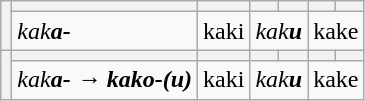<table class=wikitable>
<tr>
<th rowspan=2></th>
<th></th>
<th></th>
<th></th>
<th></th>
<th></th>
<th></th>
</tr>
<tr>
<td><em>kak<strong>a<strong><em>-</td>
<td></em>kak</strong>i</em></strong></td>
<td colspan=2><em>kak<strong>u<strong><em></td>
<td colspan=2></em>kak</strong>e</em></strong></td>
</tr>
<tr>
<th rowspan=2></th>
<th></th>
<th></th>
<th></th>
<th></th>
<th></th>
<th></th>
</tr>
<tr>
<td><em>kak<strong>a<strong><em>- → </em>kak</strong>o<strong>-(u)<em></td>
<td></em>kak</strong>i</em></strong></td>
<td colspan=2><em>kak<strong>u<strong><em></td>
<td colspan=2></em>kak</strong>e</em></strong></td>
</tr>
</table>
